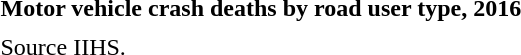<table>
<tr>
<td colspan ="4"><strong>Motor vehicle crash deaths by road user type, 2016 </strong></td>
</tr>
<tr>
<td></td>
</tr>
<tr>
<td colspan = 4>Source IIHS.</td>
</tr>
</table>
